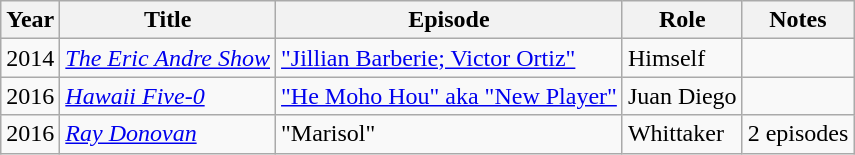<table class="wikitable sortable">
<tr>
<th>Year</th>
<th>Title</th>
<th>Episode</th>
<th>Role</th>
<th class="unsortable">Notes</th>
</tr>
<tr>
<td>2014</td>
<td><em><a href='#'>The Eric Andre Show</a></em></td>
<td><a href='#'>"Jillian Barberie; Victor Ortiz"</a></td>
<td>Himself</td>
<td></td>
</tr>
<tr>
<td>2016</td>
<td><em><a href='#'>Hawaii Five-0</a></em></td>
<td><a href='#'>"He Moho Hou" aka "New Player"</a></td>
<td>Juan Diego</td>
<td></td>
</tr>
<tr>
<td>2016</td>
<td><em><a href='#'>Ray Donovan</a></em></td>
<td>"Marisol"</td>
<td>Whittaker</td>
<td>2 episodes</td>
</tr>
</table>
